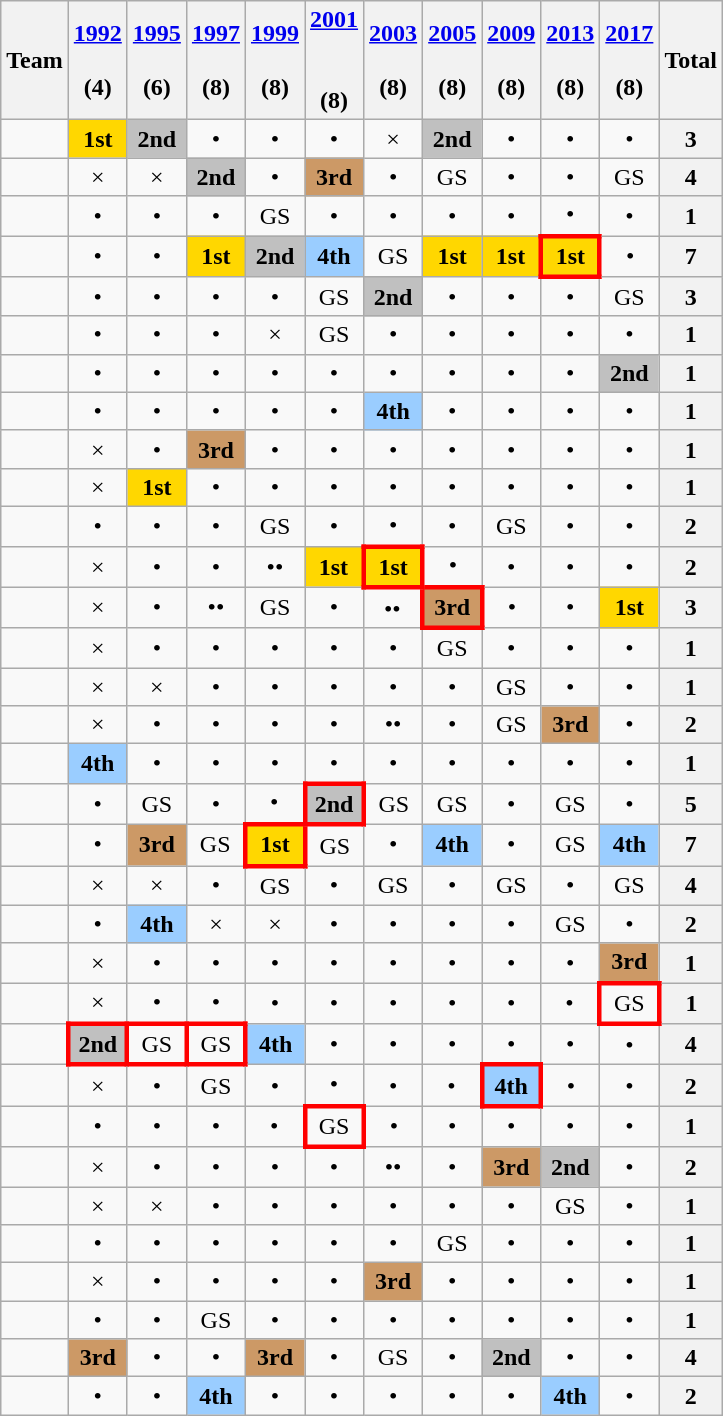<table class="wikitable" style="text-align: center">
<tr>
<th>Team</th>
<th><a href='#'>1992</a><br><br>(4)</th>
<th><a href='#'>1995</a><br><br>(6)</th>
<th><a href='#'>1997</a><br><br>(8)</th>
<th><a href='#'>1999</a><br><br>(8)</th>
<th><a href='#'>2001</a><br><br><br>(8)</th>
<th><a href='#'>2003</a><br><br>(8)</th>
<th><a href='#'>2005</a><br><br>(8)</th>
<th><a href='#'>2009</a><br><br>(8)</th>
<th><a href='#'>2013</a><br><br>(8)</th>
<th><a href='#'>2017</a><br><br>(8)</th>
<th>Total</th>
</tr>
<tr>
<td align="left"></td>
<td bgcolor="Gold"><strong>1st</strong></td>
<td bgcolor="Silver"><strong>2nd</strong></td>
<td>•</td>
<td>•</td>
<td>•</td>
<td>×</td>
<td bgcolor="Silver"><strong>2nd</strong></td>
<td>•</td>
<td>•</td>
<td>•</td>
<th>3</th>
</tr>
<tr>
<td align=left></td>
<td>×</td>
<td>×</td>
<td bgcolor=Silver><strong>2nd</strong></td>
<td>•</td>
<td bgcolor=cc9966><strong>3rd</strong></td>
<td>•</td>
<td>GS</td>
<td>•</td>
<td>•</td>
<td>GS</td>
<th>4</th>
</tr>
<tr>
<td align="left"></td>
<td>•</td>
<td>•</td>
<td>•</td>
<td>GS</td>
<td>•</td>
<td>•</td>
<td>•</td>
<td>•</td>
<td>•</td>
<td>•</td>
<th>1</th>
</tr>
<tr>
<td align="left"></td>
<td>•</td>
<td>•</td>
<td bgcolor="Gold"><strong>1st</strong></td>
<td bgcolor="Silver"><strong>2nd</strong></td>
<td bgcolor="9acdff"><strong>4th</strong></td>
<td>GS</td>
<td bgcolor="Gold"><strong>1st</strong></td>
<td bgcolor="Gold"><strong>1st</strong></td>
<td style="border:3px solid red" bgcolor="Gold"><strong>1st</strong></td>
<td>•</td>
<th>7</th>
</tr>
<tr>
<td align="left"></td>
<td>•</td>
<td>•</td>
<td>•</td>
<td>•</td>
<td>GS</td>
<td bgcolor="Silver"><strong>2nd</strong></td>
<td>•</td>
<td>•</td>
<td>•</td>
<td>GS</td>
<th>3</th>
</tr>
<tr>
<td align="left"></td>
<td>•</td>
<td>•</td>
<td>•</td>
<td>×</td>
<td>GS</td>
<td>•</td>
<td>•</td>
<td>•</td>
<td>•</td>
<td>•</td>
<th>1</th>
</tr>
<tr>
<td align="left"></td>
<td>•</td>
<td>•</td>
<td>•</td>
<td>•</td>
<td>•</td>
<td>•</td>
<td>•</td>
<td>•</td>
<td>•</td>
<td bgcolor="Silver"><strong>2nd</strong></td>
<th>1</th>
</tr>
<tr>
<td align="left"></td>
<td>•</td>
<td>•</td>
<td>•</td>
<td>•</td>
<td>•</td>
<td bgcolor="9acdff"><strong>4th</strong></td>
<td>•</td>
<td>•</td>
<td>•</td>
<td>•</td>
<th>1</th>
</tr>
<tr>
<td align="left"></td>
<td>×</td>
<td>•</td>
<td bgcolor="cc9966"><strong>3rd</strong></td>
<td>•</td>
<td>•</td>
<td>•</td>
<td>•</td>
<td>•</td>
<td>•</td>
<td>•</td>
<th>1</th>
</tr>
<tr>
<td align="left"></td>
<td>×</td>
<td bgcolor="Gold"><strong>1st</strong></td>
<td>•</td>
<td>•</td>
<td>•</td>
<td>•</td>
<td>•</td>
<td>•</td>
<td>•</td>
<td>•</td>
<th>1</th>
</tr>
<tr>
<td align="left"></td>
<td>•</td>
<td>•</td>
<td>•</td>
<td>GS</td>
<td>•</td>
<td>•</td>
<td>•</td>
<td>GS</td>
<td>•</td>
<td>•</td>
<th>2</th>
</tr>
<tr>
<td align="left"></td>
<td>×</td>
<td>•</td>
<td>•</td>
<td>••</td>
<td bgcolor="Gold"><strong>1st</strong></td>
<td style="border:3px solid red" bgcolor="Gold"><strong>1st</strong></td>
<td>•</td>
<td>•</td>
<td>•</td>
<td>•</td>
<th>2</th>
</tr>
<tr>
<td align="left"></td>
<td>×</td>
<td>•</td>
<td>••</td>
<td>GS</td>
<td>•</td>
<td>••</td>
<td style="border:3px solid red" bgcolor="cc9966"><strong>3rd</strong></td>
<td>•</td>
<td>•</td>
<td bgcolor="Gold"><strong>1st</strong></td>
<th>3</th>
</tr>
<tr>
<td align="left"></td>
<td>×</td>
<td>•</td>
<td>•</td>
<td>•</td>
<td>•</td>
<td>•</td>
<td>GS</td>
<td>•</td>
<td>•</td>
<td>•</td>
<th>1</th>
</tr>
<tr>
<td align=left></td>
<td>×</td>
<td>×</td>
<td>•</td>
<td>•</td>
<td>•</td>
<td>•</td>
<td>•</td>
<td>GS</td>
<td>•</td>
<td>•</td>
<th>1</th>
</tr>
<tr>
<td align="left"></td>
<td>×</td>
<td>•</td>
<td>•</td>
<td>•</td>
<td>•</td>
<td>••</td>
<td>•</td>
<td>GS</td>
<td bgcolor="cc9966"><strong>3rd</strong></td>
<td>•</td>
<th>2</th>
</tr>
<tr>
<td align="left"></td>
<td bgcolor="9acdff"><strong>4th</strong></td>
<td>•</td>
<td>•</td>
<td>•</td>
<td>•</td>
<td>•</td>
<td>•</td>
<td>•</td>
<td>•</td>
<td>•</td>
<th>1</th>
</tr>
<tr>
<td align=left></td>
<td>•</td>
<td>GS</td>
<td>•</td>
<td>•</td>
<td style="border:3px solid red"  bgcolor=Silver><strong>2nd</strong></td>
<td>GS</td>
<td>GS</td>
<td>•</td>
<td>GS</td>
<td>•</td>
<th>5</th>
</tr>
<tr>
<td align="left"></td>
<td>•</td>
<td bgcolor="cc9966"><strong>3rd</strong></td>
<td>GS</td>
<td style="border:3px solid red" bgcolor="Gold"><strong>1st</strong></td>
<td>GS</td>
<td>•</td>
<td bgcolor="9acdff"><strong>4th</strong></td>
<td>•</td>
<td>GS</td>
<td bgcolor="9acdff"><strong>4th</strong></td>
<th>7</th>
</tr>
<tr>
<td align="left"></td>
<td>×</td>
<td>×</td>
<td>•</td>
<td>GS</td>
<td>•</td>
<td>GS</td>
<td>•</td>
<td>GS</td>
<td>•</td>
<td>GS</td>
<th>4</th>
</tr>
<tr>
<td align="left"></td>
<td>•</td>
<td bgcolor="9acdff"><strong>4th</strong></td>
<td>×</td>
<td>×</td>
<td>•</td>
<td>•</td>
<td>•</td>
<td>•</td>
<td>GS</td>
<td>•</td>
<th>2</th>
</tr>
<tr>
<td align="left"></td>
<td>×</td>
<td>•</td>
<td>•</td>
<td>•</td>
<td>•</td>
<td>•</td>
<td>•</td>
<td>•</td>
<td>•</td>
<td bgcolor="cc9966"><strong>3rd</strong></td>
<th>1</th>
</tr>
<tr>
<td align="left"></td>
<td>×</td>
<td>•</td>
<td>•</td>
<td>•</td>
<td>•</td>
<td>•</td>
<td>•</td>
<td>•</td>
<td>•</td>
<td style="border:3px solid red">GS</td>
<th>1</th>
</tr>
<tr>
<td align=left></td>
<td style="border:3px solid red" bgcolor=Silver><strong>2nd</strong></td>
<td style="border:3px solid red">GS</td>
<td style="border:3px solid red">GS</td>
<td bgcolor=9acdff><strong>4th</strong></td>
<td>•</td>
<td>•</td>
<td>•</td>
<td>•</td>
<td>•</td>
<td>•</td>
<th>4</th>
</tr>
<tr>
<td align="left"></td>
<td>×</td>
<td>•</td>
<td>GS</td>
<td>•</td>
<td>•</td>
<td>•</td>
<td>•</td>
<td style="border:3px solid red" bgcolor="9acdff"><strong>4th</strong></td>
<td>•</td>
<td>•</td>
<th>2</th>
</tr>
<tr>
<td align=left></td>
<td>•</td>
<td>•</td>
<td>•</td>
<td>•</td>
<td style="border:3px solid red">GS</td>
<td>•</td>
<td>•</td>
<td>•</td>
<td>•</td>
<td>•</td>
<th>1</th>
</tr>
<tr>
<td align="left"></td>
<td>×</td>
<td>•</td>
<td>•</td>
<td>•</td>
<td>•</td>
<td>••</td>
<td>•</td>
<td bgcolor="cc9966"><strong>3rd</strong></td>
<td bgcolor="Silver"><strong>2nd</strong></td>
<td>•</td>
<th>2</th>
</tr>
<tr>
<td align="left"></td>
<td>×</td>
<td>×</td>
<td>•</td>
<td>•</td>
<td>•</td>
<td>•</td>
<td>•</td>
<td>•</td>
<td>GS</td>
<td>•</td>
<th>1</th>
</tr>
<tr>
<td align="left"></td>
<td>•</td>
<td>•</td>
<td>•</td>
<td>•</td>
<td>•</td>
<td>•</td>
<td>GS</td>
<td>•</td>
<td>•</td>
<td>•</td>
<th>1</th>
</tr>
<tr>
<td align="left"></td>
<td>×</td>
<td>•</td>
<td>•</td>
<td>•</td>
<td>•</td>
<td bgcolor="cc9966"><strong>3rd</strong></td>
<td>•</td>
<td>•</td>
<td>•</td>
<td>•</td>
<th>1</th>
</tr>
<tr>
<td align=left></td>
<td>•</td>
<td>•</td>
<td>GS</td>
<td>•</td>
<td>•</td>
<td>•</td>
<td>•</td>
<td>•</td>
<td>•</td>
<td>•</td>
<th>1</th>
</tr>
<tr>
<td align=left></td>
<td bgcolor=cc9966><strong>3rd</strong></td>
<td>•</td>
<td>•</td>
<td bgcolor=cc9966><strong>3rd</strong></td>
<td>•</td>
<td>GS</td>
<td>•</td>
<td bgcolor=Silver><strong>2nd</strong></td>
<td>•</td>
<td>•</td>
<th>4</th>
</tr>
<tr>
<td align=left></td>
<td>•</td>
<td>•</td>
<td bgcolor=9acdff><strong>4th</strong></td>
<td>•</td>
<td>•</td>
<td>•</td>
<td>•</td>
<td>•</td>
<td bgcolor=9acdff><strong>4th</strong></td>
<td>•</td>
<th>2</th>
</tr>
</table>
